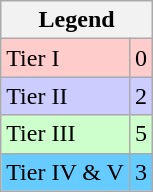<table class="wikitable sortable">
<tr>
<th colspan=2>Legend</th>
</tr>
<tr bgcolor="#ffcccc">
<td>Tier I</td>
<td align="center">0</td>
</tr>
<tr bgcolor="#ccccff">
<td>Tier II</td>
<td align="center">2</td>
</tr>
<tr bgcolor="#CCFFCC">
<td>Tier III</td>
<td align="center">5</td>
</tr>
<tr bgcolor="#66CCFF">
<td>Tier IV & V</td>
<td align="center">3</td>
</tr>
</table>
